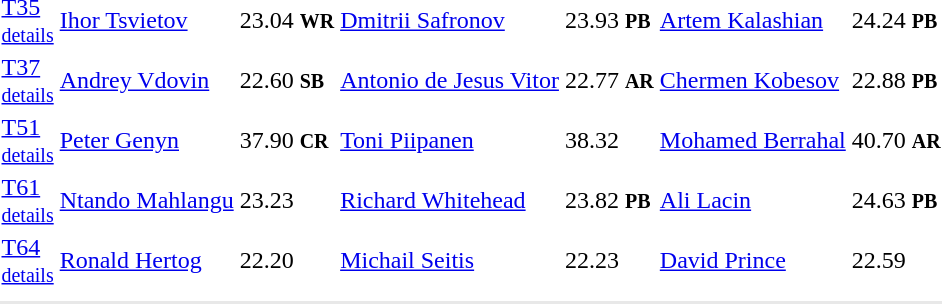<table>
<tr>
<td><a href='#'>T35</a><br><small><a href='#'>details</a></small></td>
<td><a href='#'>Ihor Tsvietov</a><br></td>
<td>23.04 <small><strong>WR</strong></small></td>
<td><a href='#'>Dmitrii Safronov</a><br></td>
<td>23.93 <small><strong>PB</strong></small></td>
<td><a href='#'>Artem Kalashian</a><br></td>
<td>24.24 <small><strong>PB</strong></small></td>
</tr>
<tr>
<td><a href='#'>T37</a><br><small><a href='#'>details</a></small></td>
<td><a href='#'>Andrey Vdovin</a><br></td>
<td>22.60 <small><strong>SB</strong></small></td>
<td><a href='#'>Antonio de Jesus Vitor</a><br></td>
<td>22.77 <small><strong>AR</strong></small></td>
<td><a href='#'>Chermen Kobesov</a><br></td>
<td>22.88 <small><strong>PB</strong></small></td>
</tr>
<tr>
<td><a href='#'>T51</a><br><small><a href='#'>details</a></small></td>
<td><a href='#'>Peter Genyn</a><br></td>
<td>37.90 <small><strong>CR</strong></small></td>
<td><a href='#'>Toni Piipanen</a><br></td>
<td>38.32</td>
<td><a href='#'>Mohamed Berrahal</a><br></td>
<td>40.70 <small><strong>AR</strong></small></td>
</tr>
<tr>
<td><a href='#'>T61</a><br><small><a href='#'>details</a></small></td>
<td><a href='#'>Ntando Mahlangu</a><br></td>
<td>23.23</td>
<td><a href='#'>Richard Whitehead</a><br></td>
<td>23.82 <small><strong>PB</strong></small></td>
<td><a href='#'>Ali Lacin</a><br></td>
<td>24.63 <small><strong>PB</strong></small></td>
</tr>
<tr>
<td><a href='#'>T64</a><br><small><a href='#'>details</a></small></td>
<td><a href='#'>Ronald Hertog</a><br></td>
<td>22.20</td>
<td><a href='#'>Michail Seitis</a><br></td>
<td>22.23</td>
<td><a href='#'>David Prince</a><br></td>
<td>22.59</td>
</tr>
<tr>
<td colspan=7></td>
</tr>
<tr>
</tr>
<tr bgcolor= e8e8e8>
<td colspan=7></td>
</tr>
</table>
